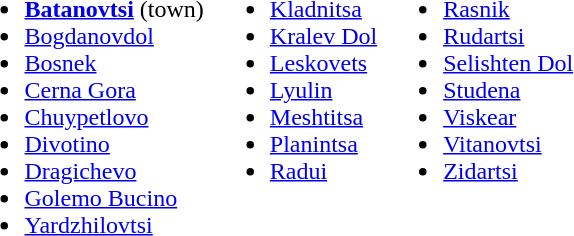<table>
<tr>
<td valign="top"><br><ul><li><strong><a href='#'>Batanovtsi</a></strong> (town)</li><li><a href='#'>Bogdanovdol</a></li><li><a href='#'>Bosnek</a></li><li><a href='#'>Cerna Gora</a></li><li><a href='#'>Chuypetlovo</a></li><li><a href='#'>Divotino</a></li><li><a href='#'>Dragichevo</a></li><li><a href='#'>Golemo Bucino</a></li><li><a href='#'>Yardzhilovtsi</a></li></ul></td>
<td valign="top"><br><ul><li><a href='#'>Kladnitsa</a></li><li><a href='#'>Kralev Dol</a></li><li><a href='#'>Leskovets</a></li><li><a href='#'>Lyulin</a></li><li><a href='#'>Meshtitsa</a></li><li><a href='#'>Planintsa</a></li><li><a href='#'>Radui</a></li></ul></td>
<td valign="top"><br><ul><li><a href='#'>Rasnik</a></li><li><a href='#'>Rudartsi</a></li><li><a href='#'>Selishten Dol</a></li><li><a href='#'>Studena</a></li><li><a href='#'>Viskear</a></li><li><a href='#'>Vitanovtsi</a></li><li><a href='#'>Zidartsi</a></li></ul></td>
</tr>
</table>
